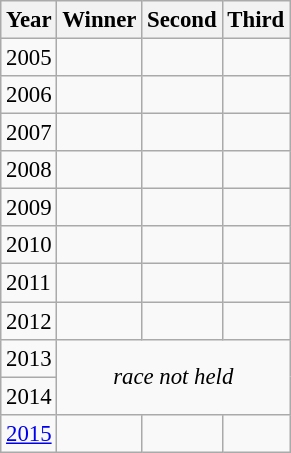<table class="wikitable" style="font-size:95%">
<tr>
<th>Year</th>
<th>Winner</th>
<th>Second</th>
<th>Third</th>
</tr>
<tr>
<td>2005</td>
<td></td>
<td></td>
<td></td>
</tr>
<tr>
<td>2006</td>
<td></td>
<td></td>
<td></td>
</tr>
<tr>
<td>2007</td>
<td></td>
<td></td>
<td></td>
</tr>
<tr>
<td>2008</td>
<td></td>
<td></td>
<td></td>
</tr>
<tr>
<td>2009</td>
<td></td>
<td></td>
<td></td>
</tr>
<tr>
<td>2010</td>
<td></td>
<td></td>
<td></td>
</tr>
<tr>
<td>2011</td>
<td></td>
<td></td>
<td></td>
</tr>
<tr>
<td>2012</td>
<td></td>
<td></td>
<td></td>
</tr>
<tr>
<td>2013</td>
<td colspan=3 rowspan=2 align=center><em>race not held</em></td>
</tr>
<tr>
<td>2014</td>
</tr>
<tr>
<td><a href='#'>2015</a></td>
<td></td>
<td></td>
<td></td>
</tr>
</table>
